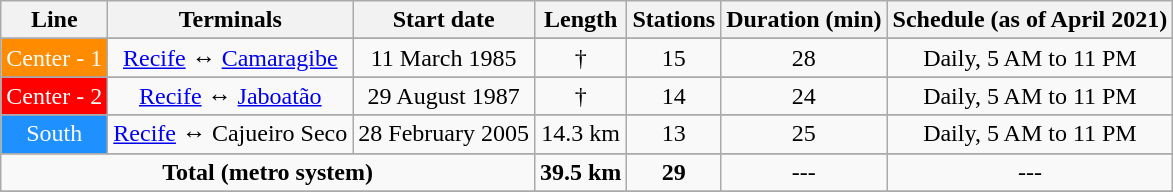<table class="wikitable" border="1">
<tr>
<th align="center">Line</th>
<th align="center">Terminals</th>
<th align="center">Start date</th>
<th align="center">Length</th>
<th align="center">Stations</th>
<th align="center">Duration (min)</th>
<th align="center">Schedule (as of April 2021)</th>
</tr>
<tr>
</tr>
<tr>
<td bgcolor="FF8C00" align="center" style="color:white">Center - 1</td>
<td align="center"><a href='#'>Recife</a> ↔ <a href='#'>Camaragibe</a></td>
<td align="center">11 March 1985</td>
<td align="center">†</td>
<td align="center">15</td>
<td align="center">28</td>
<td align="center">Daily, 5 AM to 11 PM</td>
</tr>
<tr>
</tr>
<tr>
<td bgcolor="FF0000" align="center" style="color:white">Center - 2</td>
<td align="center"><a href='#'>Recife</a> ↔ <a href='#'>Jaboatão</a></td>
<td align="center">29 August 1987</td>
<td align="center">†</td>
<td align="center">14</td>
<td align="center">24</td>
<td align="center">Daily, 5 AM to 11 PM</td>
</tr>
<tr>
</tr>
<tr>
<td bgcolor="1E90FF" align="center" style="color:white">South</td>
<td align="center"><a href='#'>Recife</a> ↔ Cajueiro Seco</td>
<td align="center">28 February 2005</td>
<td align="center">14.3 km</td>
<td align="center">13</td>
<td align="center">25</td>
<td align="center">Daily, 5 AM to 11 PM</td>
</tr>
<tr>
</tr>
<tr>
<td colspan="3" align="center"><strong>Total (metro system)</strong></td>
<td align="center"><strong>39.5 km</strong></td>
<td align="center"><strong>29</strong></td>
<td align="center">---</td>
<td align="center">---</td>
</tr>
<tr>
</tr>
</table>
